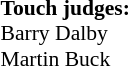<table width=100% style="font-size: 90%">
<tr>
<td><br><strong>Touch judges:</strong>
<br> Barry Dalby
<br> Martin Buck</td>
</tr>
</table>
